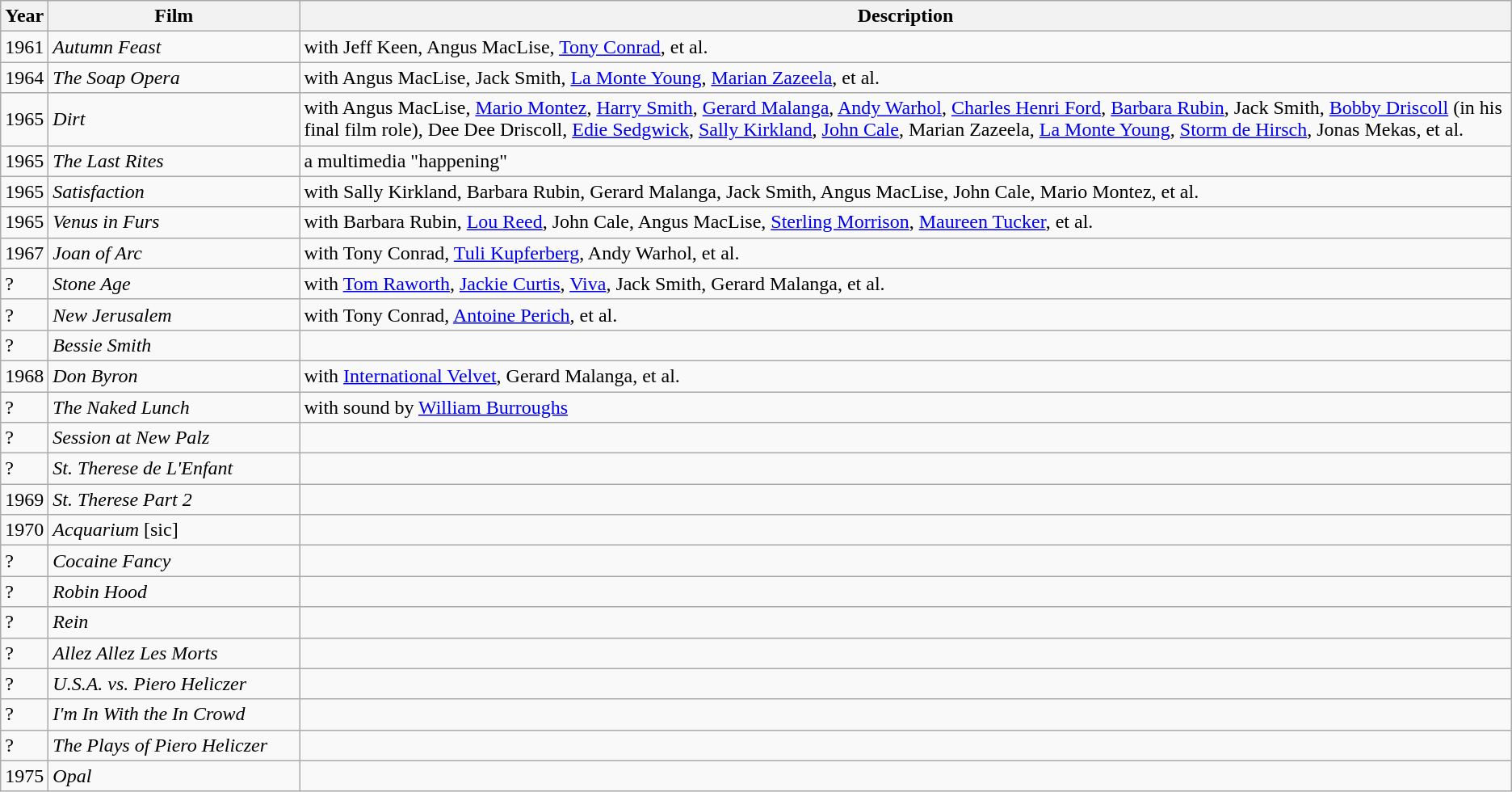<table class="wikitable">
<tr>
<th scope="col">Year</th>
<th scope="col" width="200px">Film</th>
<th scope="col">Description</th>
</tr>
<tr>
<td>1961</td>
<td><em>Autumn Feast</em></td>
<td>with Jeff Keen, Angus MacLise, <a href='#'>Tony Conrad</a>, et al.</td>
</tr>
<tr>
<td>1964</td>
<td><em>The Soap Opera</em></td>
<td>with Angus MacLise, Jack Smith, <a href='#'>La Monte Young</a>, <a href='#'>Marian Zazeela</a>, et al.</td>
</tr>
<tr>
<td>1965</td>
<td><em>Dirt</em></td>
<td>with Angus MacLise, <a href='#'>Mario Montez</a>, <a href='#'>Harry Smith</a>, <a href='#'>Gerard Malanga</a>, <a href='#'>Andy Warhol</a>, <a href='#'>Charles Henri Ford</a>, <a href='#'>Barbara Rubin</a>, Jack Smith, <a href='#'>Bobby Driscoll</a> (in his final film role), Dee Dee Driscoll, <a href='#'>Edie Sedgwick</a>, <a href='#'>Sally Kirkland</a>, <a href='#'>John Cale</a>, Marian Zazeela, <a href='#'>La Monte Young</a>, <a href='#'>Storm de Hirsch</a>, Jonas Mekas, et al.</td>
</tr>
<tr>
<td>1965</td>
<td><em>The Last Rites</em></td>
<td>a multimedia "happening"</td>
</tr>
<tr>
<td>1965</td>
<td><em>Satisfaction</em></td>
<td>with Sally Kirkland, Barbara Rubin, Gerard Malanga, Jack Smith, Angus MacLise, John Cale, Mario Montez, et al.</td>
</tr>
<tr>
<td>1965</td>
<td><em>Venus in Furs</em></td>
<td>with Barbara Rubin, <a href='#'>Lou Reed</a>, John Cale, Angus MacLise, <a href='#'>Sterling Morrison</a>, <a href='#'>Maureen Tucker</a>, et al.</td>
</tr>
<tr>
<td>1967</td>
<td><em>Joan of Arc</em></td>
<td>with Tony Conrad, <a href='#'>Tuli Kupferberg</a>, Andy Warhol, et al.</td>
</tr>
<tr>
<td>?</td>
<td><em>Stone Age</em></td>
<td>with <a href='#'>Tom Raworth</a>, <a href='#'>Jackie Curtis</a>, <a href='#'>Viva</a>, Jack Smith, Gerard Malanga, et al.</td>
</tr>
<tr>
<td>?</td>
<td><em>New Jerusalem</em></td>
<td>with Tony Conrad, <a href='#'>Antoine Perich</a>, et al.</td>
</tr>
<tr>
<td>?</td>
<td><em>Bessie Smith</em></td>
<td></td>
</tr>
<tr>
<td>1968</td>
<td><em>Don Byron</em></td>
<td>with <a href='#'>International Velvet</a>, Gerard Malanga, et al.</td>
</tr>
<tr>
<td>?</td>
<td><em>The Naked Lunch</em></td>
<td>with sound by <a href='#'>William Burroughs</a></td>
</tr>
<tr>
<td>?</td>
<td><em>Session at New Palz</em></td>
<td></td>
</tr>
<tr>
<td>?</td>
<td><em>St. Therese de L'Enfant</em></td>
<td></td>
</tr>
<tr>
<td>1969</td>
<td><em>St. Therese Part 2</em></td>
<td></td>
</tr>
<tr>
<td>1970</td>
<td><em>Acquarium</em> [sic]</td>
<td></td>
</tr>
<tr>
<td>?</td>
<td><em>Cocaine Fancy</em></td>
<td></td>
</tr>
<tr>
<td>?</td>
<td><em>Robin Hood</em></td>
<td></td>
</tr>
<tr>
<td>?</td>
<td><em>Rein</em></td>
<td></td>
</tr>
<tr>
<td>?</td>
<td><em>Allez Allez Les Morts</em></td>
<td></td>
</tr>
<tr>
<td>?</td>
<td><em>U.S.A. vs. Piero Heliczer</em></td>
<td></td>
</tr>
<tr>
<td>?</td>
<td><em>I'm In With the In Crowd</em></td>
<td></td>
</tr>
<tr>
<td>?</td>
<td><em>The Plays of Piero Heliczer</em></td>
<td></td>
</tr>
<tr>
<td>1975</td>
<td><em>Opal</em></td>
<td></td>
</tr>
</table>
